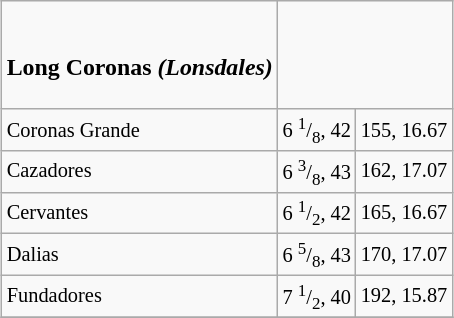<table class="wikitable" style="font-size: 85%; margin:1em auto;">
<tr>
<td><br><h3>Long Coronas <em>(Lonsdales)</em></h3></td>
</tr>
<tr>
<td>Coronas Grande</td>
<td>6 <sup>1</sup>/<sub>8</sub>, 42</td>
<td>155, 16.67</td>
</tr>
<tr>
<td>Cazadores</td>
<td>6 <sup>3</sup>/<sub>8</sub>, 43</td>
<td>162, 17.07</td>
</tr>
<tr>
<td>Cervantes</td>
<td>6 <sup>1</sup>/<sub>2</sub>, 42</td>
<td>165, 16.67</td>
</tr>
<tr>
<td>Dalias</td>
<td>6 <sup>5</sup>/<sub>8</sub>, 43</td>
<td>170, 17.07</td>
</tr>
<tr>
<td>Fundadores</td>
<td>7 <sup>1</sup>/<sub>2</sub>, 40</td>
<td>192, 15.87</td>
</tr>
<tr>
</tr>
</table>
